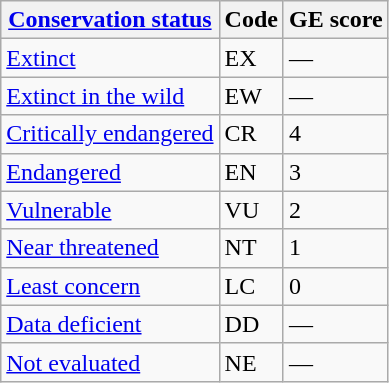<table class="wikitable">
<tr>
<th><a href='#'>Conservation status</a></th>
<th>Code</th>
<th>GE score</th>
</tr>
<tr>
<td><a href='#'>Extinct</a></td>
<td>EX</td>
<td>—</td>
</tr>
<tr>
<td><a href='#'>Extinct in the wild</a></td>
<td>EW</td>
<td>—</td>
</tr>
<tr>
<td><a href='#'>Critically endangered</a></td>
<td>CR</td>
<td>4</td>
</tr>
<tr>
<td><a href='#'>Endangered</a></td>
<td>EN</td>
<td>3</td>
</tr>
<tr>
<td><a href='#'>Vulnerable</a></td>
<td>VU</td>
<td>2</td>
</tr>
<tr>
<td><a href='#'>Near threatened</a></td>
<td>NT</td>
<td>1</td>
</tr>
<tr>
<td><a href='#'>Least concern</a></td>
<td>LC</td>
<td>0</td>
</tr>
<tr>
<td><a href='#'>Data deficient</a></td>
<td>DD</td>
<td>—</td>
</tr>
<tr>
<td><a href='#'>Not evaluated</a></td>
<td>NE</td>
<td>—</td>
</tr>
</table>
